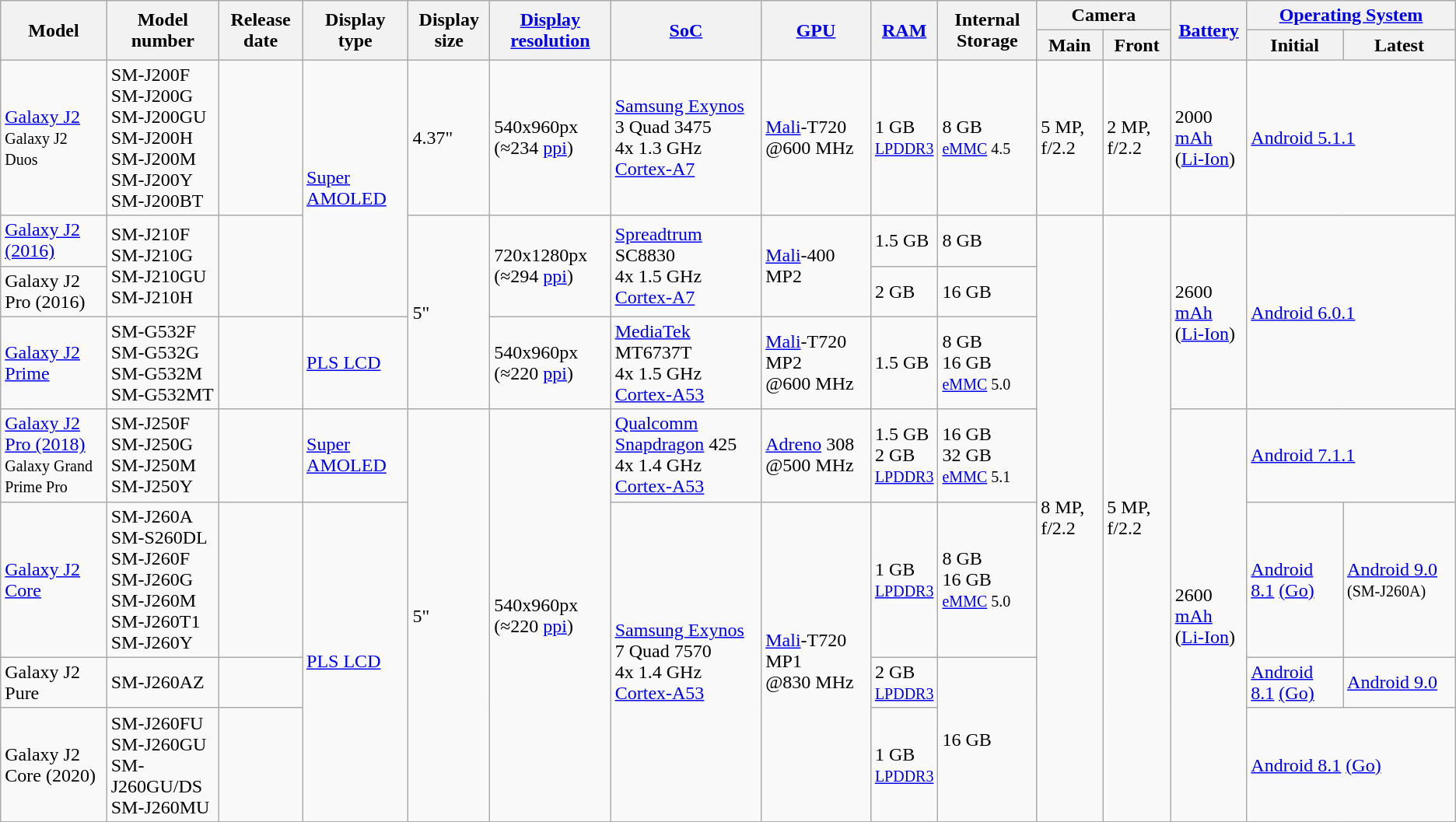<table class="wikitable sortable">
<tr>
<th rowspan="2">Model</th>
<th rowspan="2">Model number</th>
<th rowspan="2">Release date</th>
<th rowspan="2">Display type</th>
<th rowspan="2">Display size</th>
<th rowspan="2"><a href='#'>Display resolution</a></th>
<th rowspan="2"><a href='#'>SoC</a></th>
<th rowspan="2"><a href='#'>GPU</a></th>
<th rowspan="2"><a href='#'>RAM</a></th>
<th rowspan="2">Internal Storage</th>
<th colspan="2">Camera</th>
<th rowspan="2"><a href='#'>Battery</a></th>
<th colspan="2"><a href='#'>Operating System</a></th>
</tr>
<tr>
<th>Main</th>
<th>Front</th>
<th>Initial</th>
<th>Latest</th>
</tr>
<tr>
<td><a href='#'>Galaxy J2</a><br><small>Galaxy J2 Duos</small></td>
<td>SM-J200F<br>SM-J200G<br>SM-J200GU<br>SM-J200H<br>SM-J200M<br>SM-J200Y<br>SM-J200BT</td>
<td></td>
<td rowspan="3"><a href='#'>Super AMOLED</a></td>
<td>4.37"</td>
<td>540x960px<br>(≈234 <a href='#'>ppi</a>)</td>
<td><a href='#'>Samsung Exynos</a> 3 Quad 3475<br>4x 1.3 GHz <a href='#'>Cortex-A7</a></td>
<td><a href='#'>Mali</a>-T720<br>@600 MHz</td>
<td>1 GB<br><small><a href='#'>LPDDR3</a></small></td>
<td>8 GB<br><small><a href='#'>eMMC</a> 4.5</small></td>
<td>5 MP, f/2.2</td>
<td>2 MP, f/2.2</td>
<td>2000 <a href='#'>mAh</a><br>(<a href='#'>Li-Ion</a>)</td>
<td colspan="2"><a href='#'>Android 5.1.1</a></td>
</tr>
<tr>
<td><a href='#'>Galaxy J2 (2016)</a></td>
<td rowspan="2">SM-J210F<br>SM-J210G<br>SM-J210GU<br>SM-J210H</td>
<td rowspan="2"></td>
<td rowspan="3">5"</td>
<td rowspan="2">720x1280px<br>(≈294 <a href='#'>ppi</a>)</td>
<td rowspan="2"><a href='#'>Spreadtrum</a> SC8830<br>4x 1.5 GHz <a href='#'>Cortex-A7</a></td>
<td rowspan="2"><a href='#'>Mali</a>-400 MP2</td>
<td>1.5 GB</td>
<td>8 GB</td>
<td rowspan="7">8 MP, f/2.2</td>
<td rowspan="7">5 MP, f/2.2</td>
<td rowspan="3">2600 <a href='#'>mAh</a><br>(<a href='#'>Li-Ion</a>)</td>
<td colspan="2" rowspan="3"><a href='#'>Android 6.0.1</a></td>
</tr>
<tr>
<td>Galaxy J2 Pro (2016)</td>
<td>2 GB</td>
<td>16 GB</td>
</tr>
<tr>
<td><a href='#'>Galaxy J2 Prime</a></td>
<td>SM-G532F<br>SM-G532G<br>SM-G532M<br>SM-G532MT</td>
<td></td>
<td><a href='#'>PLS LCD</a></td>
<td>540x960px<br>(≈220 <a href='#'>ppi</a>)</td>
<td><a href='#'>MediaTek</a> MT6737T<br>4x 1.5 GHz <a href='#'>Cortex-A53</a></td>
<td><a href='#'>Mali</a>-T720 MP2<br>@600 MHz</td>
<td>1.5 GB</td>
<td>8 GB<br>16 GB<br><small><a href='#'>eMMC</a> 5.0</small></td>
</tr>
<tr>
<td><a href='#'>Galaxy J2 Pro (2018)</a><br><small>Galaxy Grand Prime Pro</small></td>
<td>SM-J250F<br>SM-J250G<br>SM-J250M<br>SM-J250Y</td>
<td></td>
<td><a href='#'>Super AMOLED</a></td>
<td rowspan="4">5"</td>
<td rowspan="4">540x960px<br>(≈220 <a href='#'>ppi</a>)</td>
<td><a href='#'>Qualcomm Snapdragon</a> 425<br>4x 1.4 GHz <a href='#'>Cortex-A53</a></td>
<td><a href='#'>Adreno</a> 308<br>@500 MHz</td>
<td>1.5 GB<br>2 GB<br><small><a href='#'>LPDDR3</a></small></td>
<td>16 GB<br>32 GB<br><small><a href='#'>eMMC</a> 5.1</small></td>
<td rowspan="4">2600 <a href='#'>mAh</a><br>(<a href='#'>Li-Ion</a>)</td>
<td colspan="2"><a href='#'>Android 7.1.1</a></td>
</tr>
<tr>
<td><a href='#'>Galaxy J2 Core</a></td>
<td>SM-J260A<br>SM-S260DL<br>SM-J260F<br>SM-J260G<br>SM-J260M<br>SM-J260T1<br>SM-J260Y</td>
<td></td>
<td rowspan="3"><a href='#'>PLS LCD</a></td>
<td rowspan="3"><a href='#'>Samsung Exynos</a> 7 Quad 7570<br>4x 1.4 GHz <a href='#'>Cortex-A53</a></td>
<td rowspan="3"><a href='#'>Mali</a>-T720 MP1<br>@830 MHz</td>
<td>1 GB<br><small><a href='#'>LPDDR3</a></small></td>
<td>8 GB<br>16 GB<br><small><a href='#'>eMMC</a> 5.0</small></td>
<td><a href='#'>Android 8.1</a> <a href='#'>(Go)</a></td>
<td><a href='#'>Android 9.0</a> <small>(SM-J260A)</small></td>
</tr>
<tr>
<td>Galaxy J2 Pure</td>
<td>SM-J260AZ</td>
<td></td>
<td>2 GB<br><small><a href='#'>LPDDR3</a></small></td>
<td rowspan="2">16 GB</td>
<td><a href='#'>Android 8.1</a> <a href='#'>(Go)</a></td>
<td><a href='#'>Android 9.0</a></td>
</tr>
<tr>
<td>Galaxy J2 Core (2020)</td>
<td>SM-J260FU<br>SM-J260GU<br>SM-J260GU/DS<br>SM-J260MU</td>
<td></td>
<td>1 GB<br><small><a href='#'>LPDDR3</a></small></td>
<td colspan="2"><a href='#'>Android 8.1</a> <a href='#'>(Go)</a></td>
</tr>
</table>
